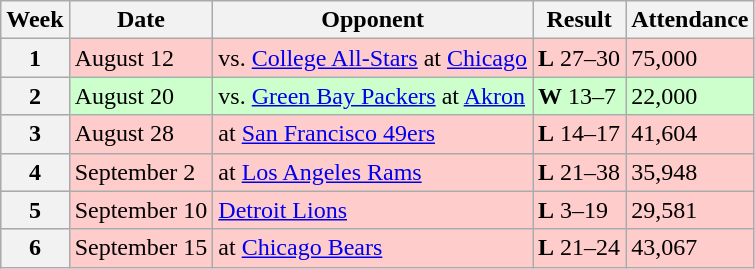<table class="wikitable">
<tr>
<th>Week</th>
<th>Date</th>
<th>Opponent</th>
<th>Result</th>
<th>Attendance</th>
</tr>
<tr style="background:#fcc">
<th>1</th>
<td>August 12</td>
<td>vs. <a href='#'>College All-Stars</a> at <a href='#'>Chicago</a></td>
<td><strong>L</strong> 27–30</td>
<td>75,000</td>
</tr>
<tr style="background:#cfc">
<th>2</th>
<td>August 20</td>
<td>vs. <a href='#'>Green Bay Packers</a> at <a href='#'>Akron</a></td>
<td><strong>W</strong> 13–7</td>
<td>22,000</td>
</tr>
<tr style="background:#fcc">
<th>3</th>
<td>August 28</td>
<td>at <a href='#'>San Francisco 49ers</a></td>
<td><strong>L</strong> 14–17</td>
<td>41,604</td>
</tr>
<tr style="background:#fcc">
<th>4</th>
<td>September 2</td>
<td>at <a href='#'>Los Angeles Rams</a></td>
<td><strong>L</strong> 21–38</td>
<td>35,948</td>
</tr>
<tr style="background:#fcc">
<th>5</th>
<td>September 10</td>
<td><a href='#'>Detroit Lions</a></td>
<td><strong>L</strong> 3–19</td>
<td>29,581</td>
</tr>
<tr style="background:#fcc">
<th>6</th>
<td>September 15</td>
<td>at <a href='#'>Chicago Bears</a></td>
<td><strong>L</strong> 21–24</td>
<td>43,067</td>
</tr>
</table>
